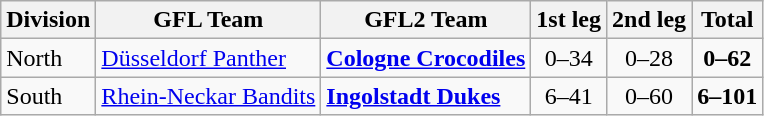<table class="wikitable">
<tr>
<th>Division</th>
<th>GFL Team</th>
<th>GFL2 Team</th>
<th>1st leg</th>
<th>2nd leg</th>
<th>Total</th>
</tr>
<tr>
<td>North</td>
<td><a href='#'>Düsseldorf Panther</a></td>
<td><strong><a href='#'>Cologne Crocodiles</a></strong></td>
<td style="text-align:center">0–34</td>
<td style="text-align:center">0–28</td>
<td style="text-align:center"><strong>0–62</strong></td>
</tr>
<tr>
<td>South</td>
<td><a href='#'>Rhein-Neckar Bandits</a></td>
<td><strong><a href='#'>Ingolstadt Dukes</a></strong></td>
<td style="text-align:center">6–41</td>
<td style="text-align:center">0–60</td>
<td style="text-align:center"><strong>6–101</strong></td>
</tr>
</table>
